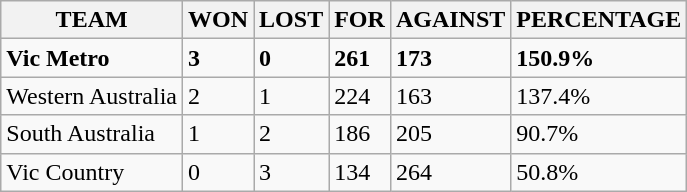<table class="wikitable">
<tr>
<th>TEAM</th>
<th>WON</th>
<th>LOST</th>
<th>FOR</th>
<th>AGAINST</th>
<th>PERCENTAGE</th>
</tr>
<tr>
<td><strong>Vic Metro</strong></td>
<td><strong>3</strong></td>
<td><strong>0</strong></td>
<td><strong>261</strong></td>
<td><strong>173</strong></td>
<td><strong>150.9%</strong></td>
</tr>
<tr>
<td>Western Australia</td>
<td>2</td>
<td>1</td>
<td>224</td>
<td>163</td>
<td>137.4%</td>
</tr>
<tr>
<td>South Australia</td>
<td>1</td>
<td>2</td>
<td>186</td>
<td>205</td>
<td>90.7%</td>
</tr>
<tr>
<td>Vic Country</td>
<td>0</td>
<td>3</td>
<td>134</td>
<td>264</td>
<td>50.8%</td>
</tr>
</table>
